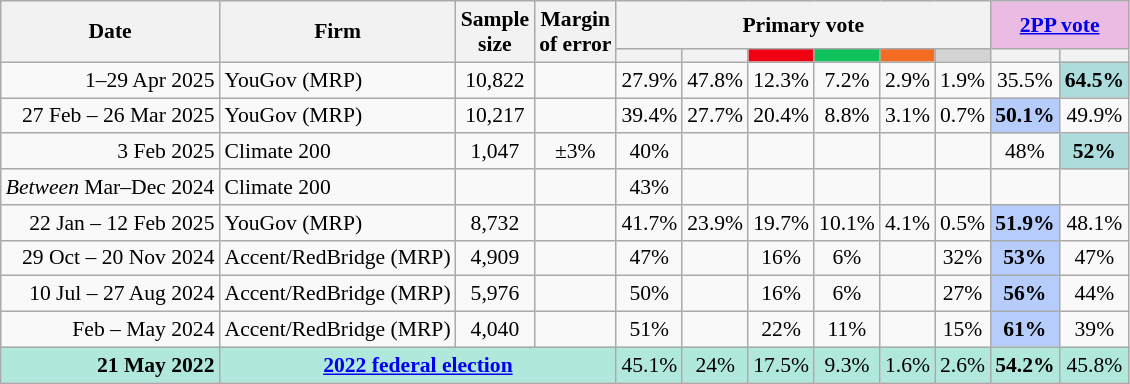<table class="nowrap wikitable tpl-blanktable" style=text-align:center;font-size:90%>
<tr>
<th rowspan=2>Date</th>
<th rowspan=2>Firm</th>
<th rowspan=2>Sample<br>size</th>
<th rowspan=2>Margin<br>of error</th>
<th colspan=6>Primary vote</th>
<th colspan=2 class=unsortable style=background:#ebbce3><a href='#'>2PP vote</a></th>
</tr>
<tr>
<th style=background:></th>
<th style=background:></th>
<th style="background:#F00011"></th>
<th style=background:#10C25B></th>
<th style=background:#f36c21></th>
<th style=background:lightgray></th>
<th style=background:></th>
<th style=background:></th>
</tr>
<tr>
<td align=right>1–29 Apr 2025</td>
<td align=left>YouGov (MRP)</td>
<td>10,822</td>
<td></td>
<td>27.9%</td>
<td>47.8%</td>
<td>12.3%</td>
<td>7.2%</td>
<td>2.9%</td>
<td>1.9%</td>
<td>35.5%</td>
<th style=background:#ACDCDC>64.5%</th>
</tr>
<tr>
<td align=right>27 Feb – 26 Mar 2025</td>
<td align=left>YouGov (MRP)</td>
<td>10,217</td>
<td></td>
<td>39.4%</td>
<td>27.7%</td>
<td>20.4%</td>
<td>8.8%</td>
<td>3.1%</td>
<td>0.7%</td>
<th style="background:#B6CDFB">50.1%</th>
<td>49.9%</td>
</tr>
<tr>
<td align=right>3 Feb 2025</td>
<td align=left>Climate 200</td>
<td>1,047</td>
<td>±3%</td>
<td>40%</td>
<td></td>
<td></td>
<td></td>
<td></td>
<td></td>
<td>48%</td>
<th style=background:#ACDCDC>52%</th>
</tr>
<tr>
<td align=right><em>Between</em> Mar–Dec 2024</td>
<td align=left>Climate 200</td>
<td></td>
<td></td>
<td>43%</td>
<td></td>
<td></td>
<td></td>
<td></td>
<td></td>
<td></td>
<td></td>
</tr>
<tr>
<td align=right>22 Jan – 12 Feb 2025</td>
<td align=left>YouGov (MRP)</td>
<td>8,732</td>
<td></td>
<td>41.7%</td>
<td>23.9%</td>
<td>19.7%</td>
<td>10.1%</td>
<td>4.1%</td>
<td>0.5%</td>
<th style="background:#B6CDFB">51.9%</th>
<td>48.1%</td>
</tr>
<tr>
<td align=right>29 Oct – 20 Nov 2024</td>
<td align=left>Accent/RedBridge (MRP)</td>
<td>4,909</td>
<td></td>
<td>47%</td>
<td></td>
<td>16%</td>
<td>6%</td>
<td></td>
<td>32%</td>
<th style="background:#B6CDFB"><strong>53%</strong></th>
<td>47%</td>
</tr>
<tr>
<td align=right>10 Jul – 27 Aug 2024</td>
<td align=left>Accent/RedBridge (MRP)</td>
<td>5,976</td>
<td></td>
<td>50%</td>
<td></td>
<td>16%</td>
<td>6%</td>
<td></td>
<td>27%</td>
<th style="background:#B6CDFB">56%</th>
<td>44%</td>
</tr>
<tr>
<td align=right>Feb – May 2024</td>
<td align=left>Accent/RedBridge (MRP)</td>
<td>4,040</td>
<td></td>
<td>51%</td>
<td></td>
<td>22%</td>
<td>11%</td>
<td></td>
<td>15%</td>
<th style="background:#B6CDFB">61%</th>
<td>39%</td>
</tr>
<tr style="background:#b0e9db">
<td style="text-align:right" data-sort-value="21-May-2022"><strong>21 May 2022</strong></td>
<td colspan="3" style="text-align:center"><strong><a href='#'>2022 federal election</a></strong></td>
<td>45.1%</td>
<td>24%</td>
<td>17.5%</td>
<td>9.3%</td>
<td>1.6%</td>
<td>2.6%</td>
<td><strong>54.2%</strong></td>
<td>45.8%</td>
</tr>
</table>
